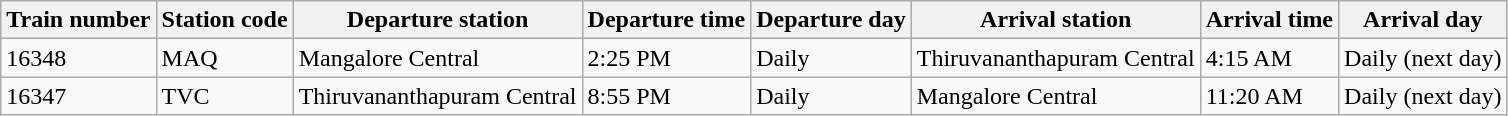<table class="wikitable">
<tr>
<th>Train number</th>
<th>Station code</th>
<th>Departure station</th>
<th>Departure time</th>
<th>Departure day</th>
<th>Arrival station</th>
<th>Arrival time</th>
<th>Arrival day</th>
</tr>
<tr>
<td>16348</td>
<td>MAQ</td>
<td>Mangalore Central</td>
<td>2:25 PM</td>
<td>Daily</td>
<td>Thiruvananthapuram Central</td>
<td>4:15 AM</td>
<td>Daily (next day)</td>
</tr>
<tr>
<td>16347</td>
<td>TVC</td>
<td>Thiruvananthapuram Central</td>
<td>8:55 PM</td>
<td>Daily</td>
<td>Mangalore Central</td>
<td>11:20 AM</td>
<td>Daily (next day)</td>
</tr>
</table>
